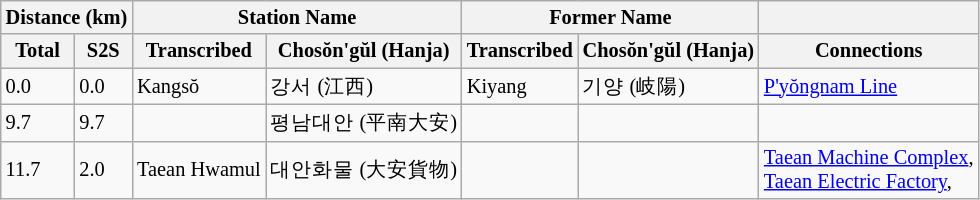<table class="wikitable" style="font-size:85%;">
<tr>
<th colspan="2">Distance (km)</th>
<th colspan="2">Station Name</th>
<th colspan="2">Former Name</th>
<th></th>
</tr>
<tr>
<th>Total</th>
<th>S2S</th>
<th>Transcribed</th>
<th>Chosŏn'gŭl (Hanja)</th>
<th>Transcribed</th>
<th>Chosŏn'gŭl (Hanja)</th>
<th>Connections</th>
</tr>
<tr>
<td>0.0</td>
<td>0.0</td>
<td>Kangsŏ</td>
<td>강서 (江西)</td>
<td>Kiyang</td>
<td>기양 (岐陽)</td>
<td><a href='#'>P'yŏngnam Line</a></td>
</tr>
<tr>
<td>9.7</td>
<td>9.7</td>
<td></td>
<td>평남대안 (平南大安)</td>
<td></td>
<td></td>
<td></td>
</tr>
<tr>
<td>11.7</td>
<td>2.0</td>
<td>Taean Hwamul</td>
<td>대안화물 (大安貨物)</td>
<td></td>
<td></td>
<td><a href='#'>Taean Machine Complex</a>,<br><a href='#'>Taean Electric Factory</a>, </td>
</tr>
</table>
